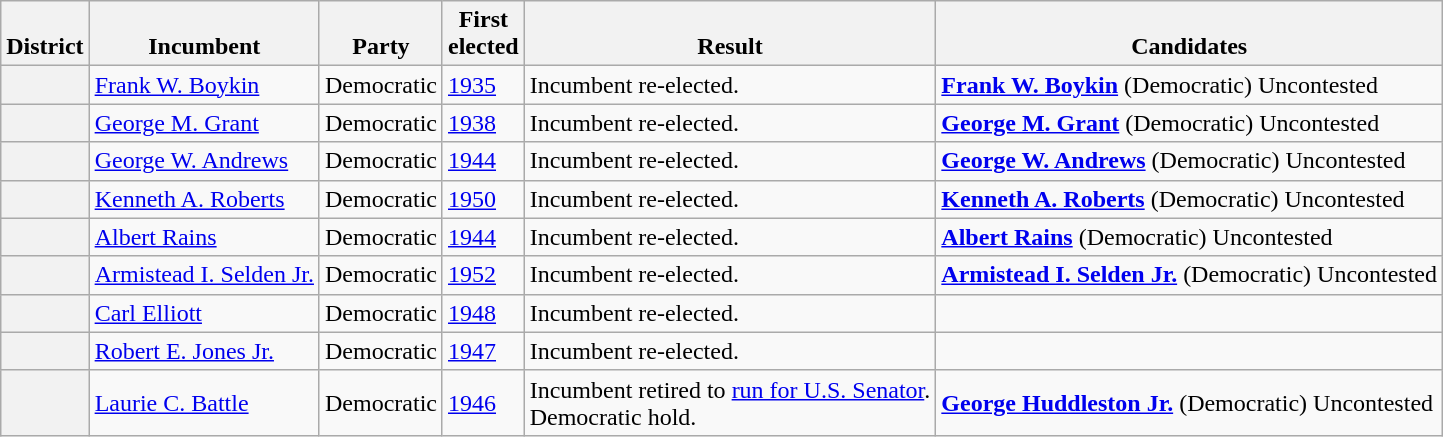<table class=wikitable>
<tr valign=bottom>
<th>District</th>
<th>Incumbent</th>
<th>Party</th>
<th>First<br>elected</th>
<th>Result</th>
<th>Candidates</th>
</tr>
<tr>
<th></th>
<td><a href='#'>Frank W. Boykin</a></td>
<td>Democratic</td>
<td><a href='#'>1935 </a></td>
<td>Incumbent re-elected.</td>
<td nowrap> <strong><a href='#'>Frank W. Boykin</a></strong> (Democratic) Uncontested</td>
</tr>
<tr>
<th></th>
<td><a href='#'>George M. Grant</a></td>
<td>Democratic</td>
<td><a href='#'>1938</a></td>
<td>Incumbent re-elected.</td>
<td nowrap> <strong><a href='#'>George M. Grant</a></strong> (Democratic) Uncontested</td>
</tr>
<tr>
<th></th>
<td><a href='#'>George W. Andrews</a></td>
<td>Democratic</td>
<td><a href='#'>1944</a></td>
<td>Incumbent re-elected.</td>
<td nowrap> <strong><a href='#'>George W. Andrews</a></strong> (Democratic) Uncontested</td>
</tr>
<tr>
<th></th>
<td><a href='#'>Kenneth A. Roberts</a></td>
<td>Democratic</td>
<td><a href='#'>1950</a></td>
<td>Incumbent re-elected.</td>
<td nowrap> <strong><a href='#'>Kenneth A. Roberts</a></strong> (Democratic) Uncontested</td>
</tr>
<tr>
<th></th>
<td><a href='#'>Albert Rains</a></td>
<td>Democratic</td>
<td><a href='#'>1944</a></td>
<td>Incumbent re-elected.</td>
<td nowrap> <strong><a href='#'>Albert Rains</a></strong> (Democratic) Uncontested</td>
</tr>
<tr>
<th></th>
<td><a href='#'>Armistead I. Selden Jr.</a></td>
<td>Democratic</td>
<td><a href='#'>1952</a></td>
<td>Incumbent re-elected.</td>
<td nowrap> <strong><a href='#'>Armistead I. Selden Jr.</a></strong> (Democratic) Uncontested</td>
</tr>
<tr>
<th></th>
<td><a href='#'>Carl Elliott</a></td>
<td>Democratic</td>
<td><a href='#'>1948</a></td>
<td>Incumbent re-elected.</td>
<td nowrap></td>
</tr>
<tr>
<th></th>
<td><a href='#'>Robert E. Jones Jr.</a></td>
<td>Democratic</td>
<td><a href='#'>1947 </a></td>
<td>Incumbent re-elected.</td>
<td nowrap></td>
</tr>
<tr>
<th></th>
<td><a href='#'>Laurie C. Battle</a></td>
<td>Democratic</td>
<td><a href='#'>1946</a></td>
<td>Incumbent retired to <a href='#'>run for U.S. Senator</a>.<br>Democratic hold.</td>
<td nowrap> <strong><a href='#'>George Huddleston Jr.</a></strong> (Democratic) Uncontested</td>
</tr>
</table>
